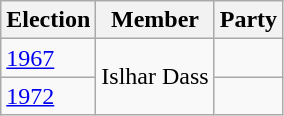<table class="wikitable sortable">
<tr>
<th>Election</th>
<th>Member</th>
<th colspan=2>Party</th>
</tr>
<tr>
<td><a href='#'>1967</a></td>
<td rowspan=2>Islhar Dass</td>
<td></td>
</tr>
<tr>
<td><a href='#'>1972</a></td>
</tr>
</table>
